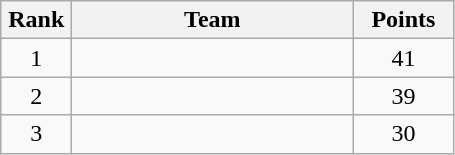<table class="wikitable" style="text-align:center;">
<tr>
<th width=40>Rank</th>
<th width=180>Team</th>
<th width=60>Points</th>
</tr>
<tr>
<td>1</td>
<td align=left></td>
<td>41</td>
</tr>
<tr>
<td>2</td>
<td align=left></td>
<td>39</td>
</tr>
<tr>
<td>3</td>
<td align=left></td>
<td>30</td>
</tr>
</table>
